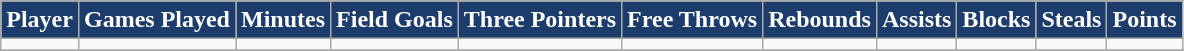<table class="wikitable" style="text-align:center">
<tr>
<th style=" background:#1C3C6B;color:#FFFFFF;">Player</th>
<th style=" background:#1C3C6B;color:#FFFFFF;">Games Played</th>
<th style=" background:#1C3C6B;color:#FFFFFF;">Minutes</th>
<th style=" background:#1C3C6B;color:#FFFFFF;">Field Goals</th>
<th style=" background:#1C3C6B;color:#FFFFFF;">Three Pointers</th>
<th style=" background:#1C3C6B;color:#FFFFFF;">Free Throws</th>
<th style=" background:#1C3C6B;color:#FFFFFF;">Rebounds</th>
<th style=" background:#1C3C6B;color:#FFFFFF;">Assists</th>
<th style=" background:#1C3C6B;color:#FFFFFF;">Blocks</th>
<th style=" background:#1C3C6B;color:#FFFFFF;">Steals</th>
<th style=" background:#1C3C6B;color:#FFFFFF;">Points</th>
</tr>
<tr>
<td></td>
<td></td>
<td></td>
<td></td>
<td></td>
<td></td>
<td></td>
<td></td>
<td></td>
<td></td>
<td></td>
</tr>
<tr>
</tr>
</table>
